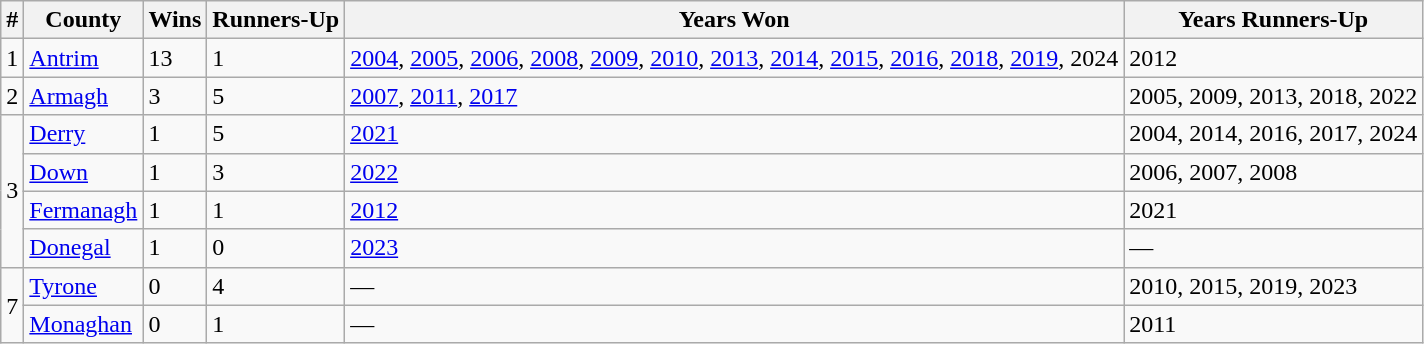<table class="wikitable">
<tr>
<th>#</th>
<th>County</th>
<th>Wins</th>
<th>Runners-Up</th>
<th>Years Won</th>
<th>Years Runners-Up</th>
</tr>
<tr>
<td>1</td>
<td> <a href='#'>Antrim</a></td>
<td>13</td>
<td>1</td>
<td><a href='#'>2004</a>, <a href='#'>2005</a>, <a href='#'>2006</a>, <a href='#'>2008</a>, <a href='#'>2009</a>, <a href='#'>2010</a>, <a href='#'>2013</a>, <a href='#'>2014</a>, <a href='#'>2015</a>, <a href='#'>2016</a>, <a href='#'>2018</a>, <a href='#'>2019</a>, 2024</td>
<td>2012</td>
</tr>
<tr>
<td>2</td>
<td> <a href='#'>Armagh</a></td>
<td>3</td>
<td>5</td>
<td><a href='#'>2007</a>, <a href='#'>2011</a>, <a href='#'>2017</a></td>
<td>2005, 2009, 2013, 2018, 2022</td>
</tr>
<tr>
<td rowspan="4">3</td>
<td> <a href='#'>Derry</a></td>
<td>1</td>
<td>5</td>
<td><a href='#'>2021</a></td>
<td>2004, 2014, 2016, 2017, 2024</td>
</tr>
<tr>
<td> <a href='#'>Down</a></td>
<td>1</td>
<td>3</td>
<td><a href='#'>2022</a></td>
<td>2006, 2007, 2008</td>
</tr>
<tr>
<td> <a href='#'>Fermanagh</a></td>
<td>1</td>
<td>1</td>
<td><a href='#'>2012</a></td>
<td>2021</td>
</tr>
<tr>
<td> <a href='#'>Donegal</a></td>
<td>1</td>
<td>0</td>
<td><a href='#'>2023</a></td>
<td>—</td>
</tr>
<tr>
<td rowspan="2">7</td>
<td> <a href='#'>Tyrone</a></td>
<td>0</td>
<td>4</td>
<td>—</td>
<td>2010, 2015, 2019, 2023</td>
</tr>
<tr>
<td> <a href='#'>Monaghan</a></td>
<td>0</td>
<td>1</td>
<td>—</td>
<td>2011</td>
</tr>
</table>
